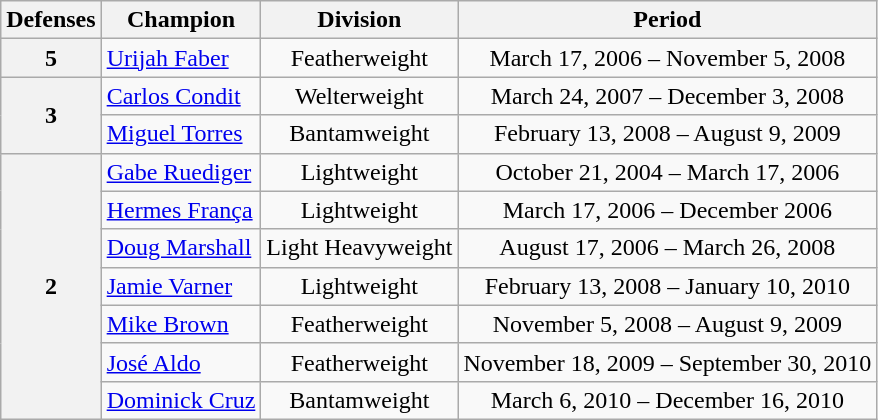<table class="wikitable">
<tr>
<th valign="top">Defenses</th>
<th valign="top">Champion</th>
<th valign="top">Division</th>
<th valign="top">Period</th>
</tr>
<tr>
<th rowspan="1">5</th>
<td> <a href='#'>Urijah Faber</a></td>
<td align=center>Featherweight</td>
<td align=center>March 17, 2006 – November 5, 2008</td>
</tr>
<tr>
<th rowspan="2">3</th>
<td> <a href='#'>Carlos Condit</a></td>
<td align=center>Welterweight</td>
<td align=center>March 24, 2007 – December 3, 2008</td>
</tr>
<tr>
<td> <a href='#'>Miguel Torres</a></td>
<td align=center>Bantamweight</td>
<td align=center>February 13, 2008 – August 9, 2009</td>
</tr>
<tr>
<th rowspan="7">2</th>
<td> <a href='#'>Gabe Ruediger</a></td>
<td align=center>Lightweight</td>
<td align=center>October 21, 2004 – March 17, 2006</td>
</tr>
<tr>
<td> <a href='#'>Hermes França</a></td>
<td align=center>Lightweight</td>
<td align=center>March 17, 2006 – December 2006</td>
</tr>
<tr>
<td> <a href='#'>Doug Marshall</a></td>
<td align=center>Light Heavyweight</td>
<td align=center>August 17, 2006 – March 26, 2008</td>
</tr>
<tr>
<td> <a href='#'>Jamie Varner</a></td>
<td align=center>Lightweight</td>
<td align=center>February 13, 2008 – January 10, 2010</td>
</tr>
<tr>
<td> <a href='#'>Mike Brown</a></td>
<td align=center>Featherweight</td>
<td align=center>November 5, 2008 – August 9, 2009</td>
</tr>
<tr>
<td> <a href='#'>José Aldo</a></td>
<td align=center>Featherweight</td>
<td align=center>November 18, 2009 – September 30, 2010</td>
</tr>
<tr>
<td> <a href='#'>Dominick Cruz</a></td>
<td align=center>Bantamweight</td>
<td align=center>March 6, 2010 – December 16, 2010</td>
</tr>
</table>
